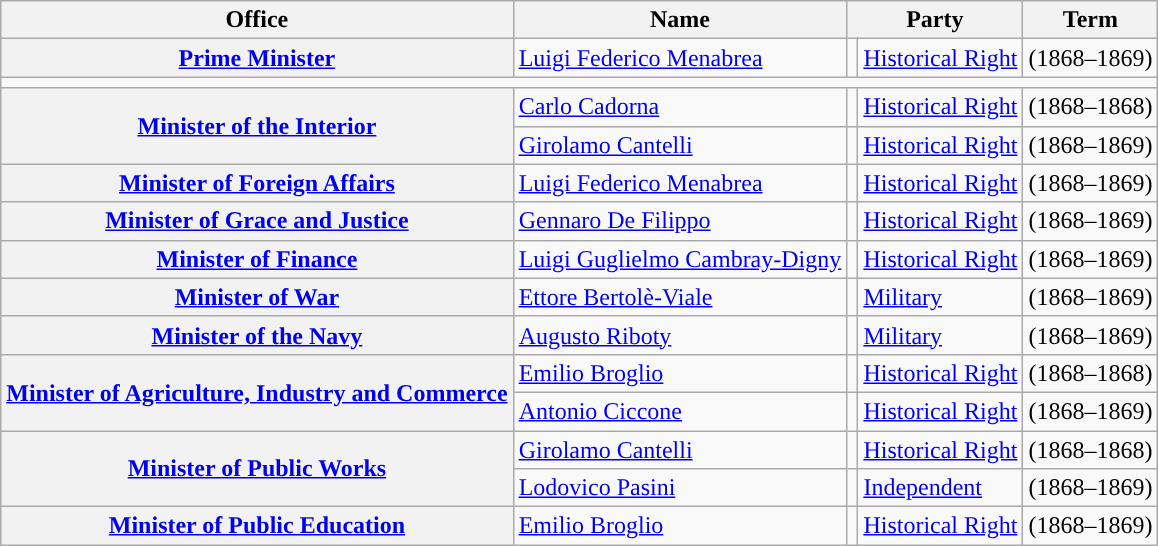<table class="wikitable" style="font-size: 100%;">
<tr>
<th>Office</th>
<th>Name</th>
<th colspan=2>Party</th>
<th>Term</th>
</tr>
<tr>
<th><a href='#'>Prime Minister</a></th>
<td><a href='#'>Luigi Federico Menabrea</a></td>
<td style="color:inherit;background:"></td>
<td><a href='#'>Historical Right</a></td>
<td>(1868–1869)</td>
</tr>
<tr>
<td colspan=6></td>
</tr>
<tr>
<th rowspan=2><a href='#'>Minister of the Interior</a></th>
<td><a href='#'>Carlo Cadorna</a></td>
<td style="color:inherit;background:"></td>
<td><a href='#'>Historical Right</a></td>
<td>(1868–1868)</td>
</tr>
<tr>
<td><a href='#'>Girolamo Cantelli</a></td>
<td style="color:inherit;background:"></td>
<td><a href='#'>Historical Right</a></td>
<td>(1868–1869)</td>
</tr>
<tr>
<th><a href='#'>Minister of Foreign Affairs</a></th>
<td><a href='#'>Luigi Federico Menabrea</a></td>
<td style="color:inherit;background:"></td>
<td><a href='#'>Historical Right</a></td>
<td>(1868–1869)</td>
</tr>
<tr>
<th><a href='#'>Minister of Grace and Justice</a></th>
<td><a href='#'>Gennaro De Filippo</a></td>
<td style="color:inherit;background:"></td>
<td><a href='#'>Historical Right</a></td>
<td>(1868–1869)</td>
</tr>
<tr>
<th><a href='#'>Minister of Finance</a></th>
<td><a href='#'>Luigi Guglielmo Cambray-Digny</a></td>
<td style="color:inherit;background:"></td>
<td><a href='#'>Historical Right</a></td>
<td>(1868–1869)</td>
</tr>
<tr>
<th><a href='#'>Minister of War</a></th>
<td><a href='#'>Ettore Bertolè-Viale</a></td>
<td style="color:inherit;background:"></td>
<td><a href='#'>Military</a></td>
<td>(1868–1869)</td>
</tr>
<tr>
<th><a href='#'>Minister of the Navy</a></th>
<td><a href='#'>Augusto Riboty</a></td>
<td style="color:inherit;background:"></td>
<td><a href='#'>Military</a></td>
<td>(1868–1869)</td>
</tr>
<tr>
<th rowspan=2><a href='#'>Minister of Agriculture, Industry and Commerce</a></th>
<td><a href='#'>Emilio Broglio</a></td>
<td style="color:inherit;background:"></td>
<td><a href='#'>Historical Right</a></td>
<td>(1868–1868)</td>
</tr>
<tr>
<td><a href='#'>Antonio Ciccone</a></td>
<td style="color:inherit;background:"></td>
<td><a href='#'>Historical Right</a></td>
<td>(1868–1869)</td>
</tr>
<tr>
<th rowspan=2><a href='#'>Minister of Public Works</a></th>
<td><a href='#'>Girolamo Cantelli</a></td>
<td style="color:inherit;background:"></td>
<td><a href='#'>Historical Right</a></td>
<td>(1868–1868)</td>
</tr>
<tr>
<td><a href='#'>Lodovico Pasini</a></td>
<td style="color:inherit;background:"></td>
<td><a href='#'>Independent</a></td>
<td>(1868–1869)</td>
</tr>
<tr>
<th><a href='#'>Minister of Public Education</a></th>
<td><a href='#'>Emilio Broglio</a></td>
<td style="color:inherit;background:"></td>
<td><a href='#'>Historical Right</a></td>
<td>(1868–1869)</td>
</tr>
</table>
